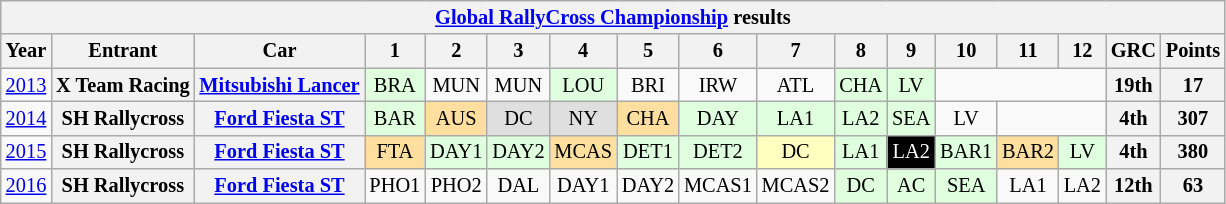<table class="wikitable" style="text-align:center; font-size:85%">
<tr>
<th colspan=17><a href='#'>Global RallyCross Championship</a> results</th>
</tr>
<tr>
<th>Year</th>
<th>Entrant</th>
<th>Car</th>
<th>1</th>
<th>2</th>
<th>3</th>
<th>4</th>
<th>5</th>
<th>6</th>
<th>7</th>
<th>8</th>
<th>9</th>
<th>10</th>
<th>11</th>
<th>12</th>
<th>GRC</th>
<th>Points</th>
</tr>
<tr>
<td><a href='#'>2013</a></td>
<th nowrap>X Team Racing</th>
<th nowrap><a href='#'>Mitsubishi Lancer</a></th>
<td style="background:#DFFFDF;">BRA<br></td>
<td>MUN</td>
<td>MUN</td>
<td style="background:#DFFFDF;">LOU<br></td>
<td>BRI</td>
<td>IRW</td>
<td>ATL</td>
<td style="background:#DFFFDF;">CHA<br></td>
<td style="background:#DFFFDF;">LV<br></td>
<td colspan=3></td>
<th>19th</th>
<th>17</th>
</tr>
<tr>
<td><a href='#'>2014</a></td>
<th nowrap>SH Rallycross</th>
<th nowrap><a href='#'>Ford Fiesta ST</a></th>
<td style="background:#DFFFDF;">BAR<br></td>
<td style="background:#FFDF9F;">AUS<br></td>
<td style="background:#DFDFDF;">DC<br></td>
<td style="background:#DFDFDF;">NY<br></td>
<td style="background:#FFDF9F;">CHA<br></td>
<td style="background:#DFFFDF;">DAY<br></td>
<td style="background:#DFFFDF;">LA1<br></td>
<td style="background:#DFFFDF;">LA2<br></td>
<td style="background:#DFFFDF;">SEA<br></td>
<td>LV<br></td>
<td colspan=2></td>
<th>4th</th>
<th>307</th>
</tr>
<tr>
<td><a href='#'>2015</a></td>
<th nowrap>SH Rallycross</th>
<th nowrap><a href='#'>Ford Fiesta ST</a></th>
<td style="background:#FFDF9F;">FTA<br></td>
<td style="background:#DFFFDF;">DAY1<br></td>
<td style="background:#DFFFDF;">DAY2<br></td>
<td style="background:#FFDF9F;">MCAS<br></td>
<td style="background:#DFFFDF;">DET1<br></td>
<td style="background:#DFFFDF;">DET2<br></td>
<td style="background:#FFFFBF;">DC<br></td>
<td style="background:#DFFFDF;">LA1<br></td>
<td style="background:#000000; color:white"><span>LA2<br></span></td>
<td style="background:#DFFFDF;">BAR1<br></td>
<td style="background:#FFDF9F;">BAR2<br></td>
<td style="background:#DFFFDF;">LV<br></td>
<th>4th</th>
<th>380</th>
</tr>
<tr>
<td><a href='#'>2016</a></td>
<th nowrap>SH Rallycross</th>
<th nowrap><a href='#'>Ford Fiesta ST</a></th>
<td>PHO1</td>
<td>PHO2</td>
<td>DAL</td>
<td>DAY1</td>
<td>DAY2</td>
<td>MCAS1</td>
<td>MCAS2<br></td>
<td style="background:#DFFFDF;">DC<br></td>
<td style="background:#DFFFDF;">AC<br></td>
<td style="background:#DFFFDF;">SEA<br></td>
<td>LA1</td>
<td>LA2</td>
<th>12th</th>
<th>63</th>
</tr>
</table>
